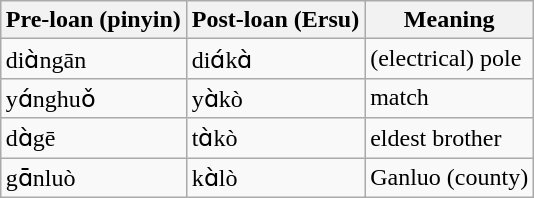<table class="wikitable" style="margin: auto">
<tr>
<th>Pre-loan (pinyin)</th>
<th>Post-loan (Ersu)</th>
<th>Meaning</th>
</tr>
<tr>
<td>diɑ̀ngān</td>
<td>diɑ́kɑ̀</td>
<td>(electrical) pole</td>
</tr>
<tr>
<td>yɑ́nghuǒ</td>
<td>yɑ̀kò</td>
<td>match</td>
</tr>
<tr>
<td>dɑ̀gē</td>
<td>tɑ̀kò</td>
<td>eldest brother</td>
</tr>
<tr>
<td>gɑ̄nluò</td>
<td>kɑ̀lò</td>
<td>Ganluo (county)</td>
</tr>
</table>
